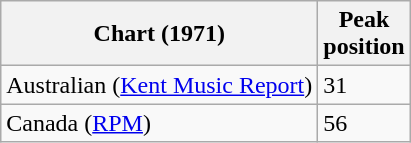<table class="wikitable sortable plainrowheaders">
<tr>
<th scope="col">Chart (1971)</th>
<th scope="col">Peak<br>position</th>
</tr>
<tr>
<td>Australian (<a href='#'>Kent Music Report</a>)</td>
<td>31 </td>
</tr>
<tr>
<td>Canada (<a href='#'>RPM</a>)</td>
<td>56 </td>
</tr>
</table>
